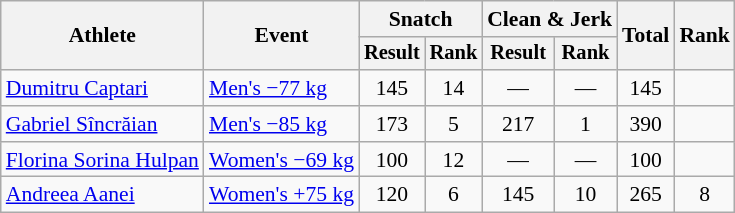<table class="wikitable" style="font-size:90%">
<tr>
<th rowspan="2">Athlete</th>
<th rowspan="2">Event</th>
<th colspan="2">Snatch</th>
<th colspan="2">Clean & Jerk</th>
<th rowspan="2">Total</th>
<th rowspan="2">Rank</th>
</tr>
<tr style="font-size:95%">
<th>Result</th>
<th>Rank</th>
<th>Result</th>
<th>Rank</th>
</tr>
<tr align=center>
<td align=left><a href='#'>Dumitru Captari</a></td>
<td align=left><a href='#'>Men's −77 kg</a></td>
<td>145</td>
<td>14</td>
<td>—</td>
<td>—</td>
<td>145</td>
<td></td>
</tr>
<tr align=center>
<td align=left><a href='#'>Gabriel Sîncrăian</a></td>
<td align=left><a href='#'>Men's −85 kg</a></td>
<td>173</td>
<td>5</td>
<td>217</td>
<td>1</td>
<td>390</td>
<td></td>
</tr>
<tr align=center>
<td align=left><a href='#'>Florina Sorina Hulpan</a></td>
<td align=left><a href='#'>Women's −69 kg</a></td>
<td>100</td>
<td>12</td>
<td>—</td>
<td>—</td>
<td>100</td>
<td></td>
</tr>
<tr align=center>
<td align=left><a href='#'>Andreea Aanei</a></td>
<td align=left><a href='#'>Women's +75 kg</a></td>
<td>120</td>
<td>6</td>
<td>145</td>
<td>10</td>
<td>265</td>
<td>8</td>
</tr>
</table>
